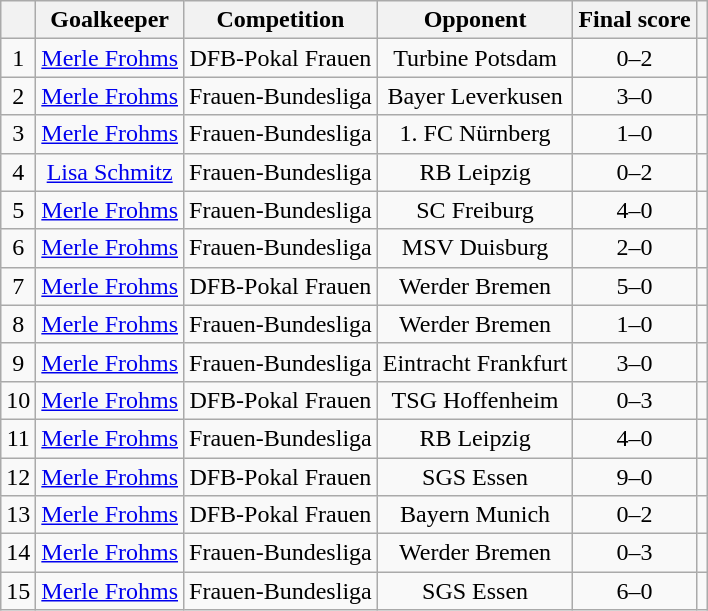<table class="wikitable" style="text-align:center;">
<tr>
<th></th>
<th>Goalkeeper</th>
<th>Competition</th>
<th>Opponent</th>
<th>Final score</th>
<th></th>
</tr>
<tr>
<td>1</td>
<td><a href='#'>Merle Frohms</a></td>
<td>DFB-Pokal Frauen</td>
<td>Turbine Potsdam</td>
<td>0–2</td>
<td></td>
</tr>
<tr>
<td>2</td>
<td><a href='#'>Merle Frohms</a></td>
<td>Frauen-Bundesliga</td>
<td>Bayer Leverkusen</td>
<td>3–0</td>
<td></td>
</tr>
<tr>
<td>3</td>
<td><a href='#'>Merle Frohms</a></td>
<td>Frauen-Bundesliga</td>
<td>1. FC Nürnberg</td>
<td>1–0</td>
<td></td>
</tr>
<tr>
<td>4</td>
<td><a href='#'>Lisa Schmitz</a></td>
<td>Frauen-Bundesliga</td>
<td>RB Leipzig</td>
<td>0–2</td>
<td></td>
</tr>
<tr>
<td>5</td>
<td><a href='#'>Merle Frohms</a></td>
<td>Frauen-Bundesliga</td>
<td>SC Freiburg</td>
<td>4–0</td>
<td></td>
</tr>
<tr>
<td>6</td>
<td><a href='#'>Merle Frohms</a></td>
<td>Frauen-Bundesliga</td>
<td>MSV Duisburg</td>
<td>2–0</td>
<td></td>
</tr>
<tr>
<td>7</td>
<td><a href='#'>Merle Frohms</a></td>
<td>DFB-Pokal Frauen</td>
<td>Werder Bremen</td>
<td>5–0</td>
<td></td>
</tr>
<tr>
<td>8</td>
<td><a href='#'>Merle Frohms</a></td>
<td>Frauen-Bundesliga</td>
<td>Werder Bremen</td>
<td>1–0</td>
<td></td>
</tr>
<tr>
<td>9</td>
<td><a href='#'>Merle Frohms</a></td>
<td>Frauen-Bundesliga</td>
<td>Eintracht Frankfurt</td>
<td>3–0</td>
<td></td>
</tr>
<tr>
<td>10</td>
<td><a href='#'>Merle Frohms</a></td>
<td>DFB-Pokal Frauen</td>
<td>TSG Hoffenheim</td>
<td>0–3</td>
<td></td>
</tr>
<tr>
<td>11</td>
<td><a href='#'>Merle Frohms</a></td>
<td>Frauen-Bundesliga</td>
<td>RB Leipzig</td>
<td>4–0</td>
<td></td>
</tr>
<tr>
<td>12</td>
<td><a href='#'>Merle Frohms</a></td>
<td>DFB-Pokal Frauen</td>
<td>SGS Essen</td>
<td>9–0</td>
<td></td>
</tr>
<tr>
<td>13</td>
<td><a href='#'>Merle Frohms</a></td>
<td>DFB-Pokal Frauen</td>
<td>Bayern Munich</td>
<td>0–2</td>
<td></td>
</tr>
<tr>
<td>14</td>
<td><a href='#'>Merle Frohms</a></td>
<td>Frauen-Bundesliga</td>
<td>Werder Bremen</td>
<td>0–3</td>
<td></td>
</tr>
<tr>
<td>15</td>
<td><a href='#'>Merle Frohms</a></td>
<td>Frauen-Bundesliga</td>
<td>SGS Essen</td>
<td>6–0</td>
<td></td>
</tr>
</table>
